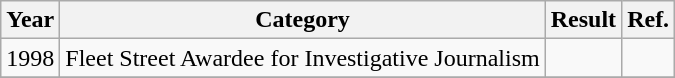<table class="wikitable plainrowheaders sortable">
<tr>
<th>Year</th>
<th>Category</th>
<th>Result</th>
<th>Ref.</th>
</tr>
<tr>
<td>1998</td>
<td>Fleet Street Awardee for Investigative Journalism</td>
<td></td>
<td></td>
</tr>
<tr>
</tr>
</table>
